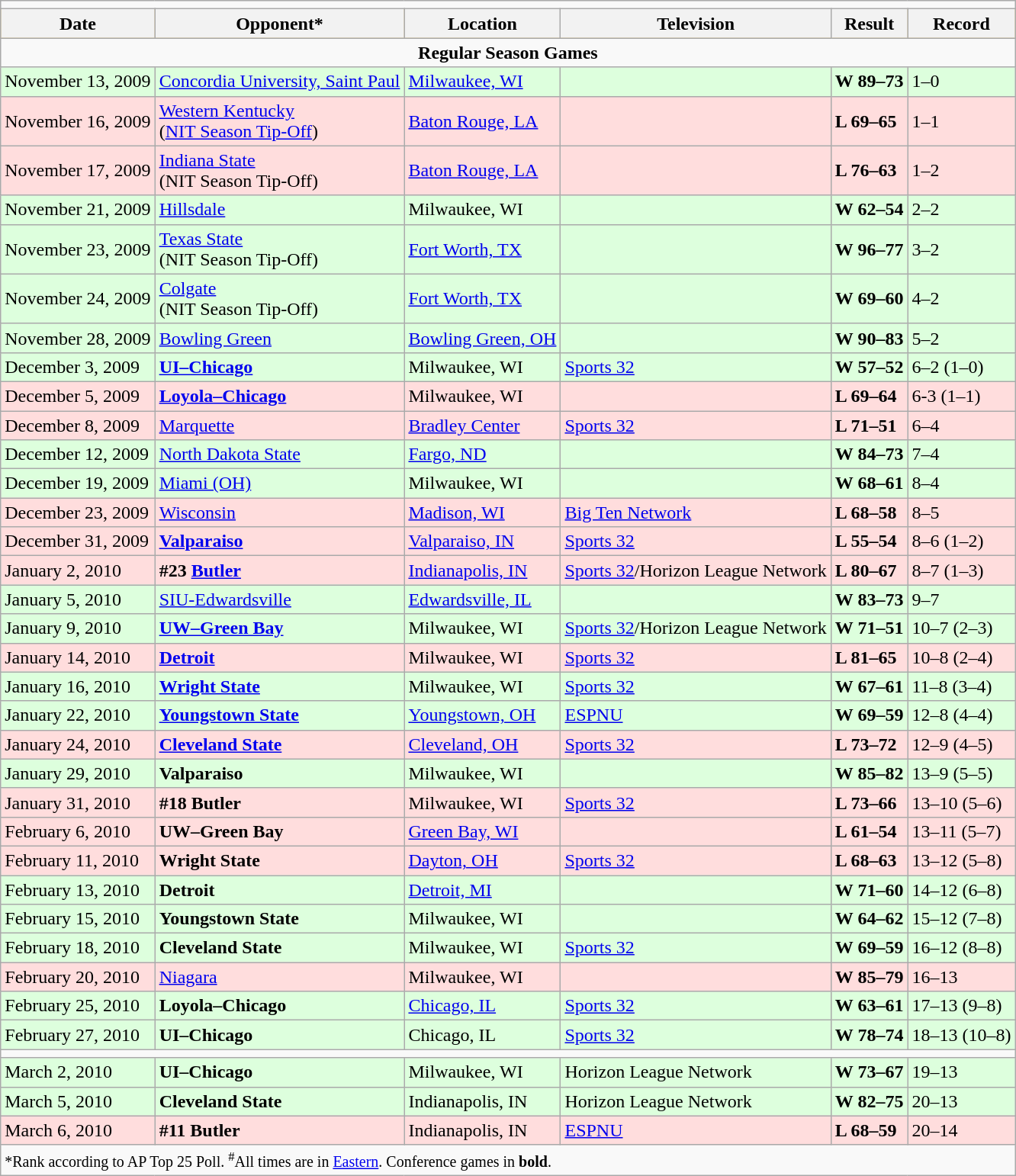<table class="wikitable">
<tr>
<td colspan="8"></td>
</tr>
<tr style="background:#FDBB30;" color:black;">
<th><strong>Date</strong></th>
<th><strong>Opponent</strong>*</th>
<th><strong>Location</strong></th>
<th><strong>Television</strong></th>
<th><strong>Result</strong></th>
<th><strong>Record</strong></th>
</tr>
<tr>
<td colspan="8" style="text-align:center"><strong>Regular Season Games</strong></td>
</tr>
<tr style="background:#ddffdd; ">
<td>November 13, 2009</td>
<td><a href='#'>Concordia University, Saint Paul</a></td>
<td><a href='#'>Milwaukee, WI</a></td>
<td></td>
<td><strong>W 89–73</strong></td>
<td>1–0</td>
</tr>
<tr style="background:#ffdddd; ">
<td>November 16, 2009</td>
<td><a href='#'>Western Kentucky</a><br>(<a href='#'>NIT Season Tip-Off</a>)</td>
<td><a href='#'>Baton Rouge, LA</a></td>
<td></td>
<td><strong>L 69–65</strong></td>
<td>1–1</td>
</tr>
<tr style="background:#ffdddd; ">
<td>November 17, 2009</td>
<td><a href='#'>Indiana State</a><br>(NIT Season Tip-Off)</td>
<td><a href='#'>Baton Rouge, LA</a></td>
<td></td>
<td><strong>L 76–63</strong></td>
<td>1–2</td>
</tr>
<tr style="background:#ddffdd; ">
<td>November 21, 2009</td>
<td><a href='#'>Hillsdale</a></td>
<td>Milwaukee, WI</td>
<td></td>
<td><strong>W 62–54</strong></td>
<td>2–2</td>
</tr>
<tr style="background:#ddffdd; ">
<td>November 23, 2009</td>
<td><a href='#'>Texas State</a><br>(NIT Season Tip-Off)</td>
<td><a href='#'>Fort Worth, TX</a></td>
<td></td>
<td><strong>W 96–77</strong></td>
<td>3–2</td>
</tr>
<tr style="background:#ddffdd; ">
<td>November 24, 2009</td>
<td><a href='#'>Colgate</a><br>(NIT Season Tip-Off)</td>
<td><a href='#'>Fort Worth, TX</a></td>
<td></td>
<td><strong>W 69–60</strong></td>
<td>4–2</td>
</tr>
<tr style="background:#ddffdd; ">
<td>November 28, 2009</td>
<td><a href='#'>Bowling Green</a></td>
<td><a href='#'>Bowling Green, OH</a></td>
<td></td>
<td><strong>W 90–83</strong></td>
<td>5–2</td>
</tr>
<tr style="background:#ddffdd; ">
<td>December 3, 2009</td>
<td><strong><a href='#'>UI–Chicago</a></strong></td>
<td>Milwaukee, WI</td>
<td><a href='#'>Sports 32</a></td>
<td><strong>W 57–52</strong></td>
<td>6–2 (1–0)</td>
</tr>
<tr style="background:#ffdddd; ">
<td>December 5, 2009</td>
<td><strong><a href='#'>Loyola–Chicago</a></strong></td>
<td>Milwaukee, WI</td>
<td></td>
<td><strong>L 69–64</strong></td>
<td>6-3 (1–1)</td>
</tr>
<tr style="background:#ffdddd; ">
<td>December 8, 2009</td>
<td><a href='#'>Marquette</a></td>
<td><a href='#'>Bradley Center</a></td>
<td><a href='#'>Sports 32</a></td>
<td><strong>L 71–51</strong></td>
<td>6–4</td>
</tr>
<tr style="background:#ddffdd; ">
<td>December 12, 2009</td>
<td><a href='#'>North Dakota State</a></td>
<td><a href='#'>Fargo, ND</a></td>
<td></td>
<td><strong>W 84–73</strong></td>
<td>7–4</td>
</tr>
<tr style="background:#ddffdd; ">
<td>December 19, 2009</td>
<td><a href='#'>Miami (OH)</a></td>
<td>Milwaukee, WI</td>
<td></td>
<td><strong>W 68–61</strong></td>
<td>8–4</td>
</tr>
<tr style="background:#ffdddd; ">
<td>December 23, 2009</td>
<td><a href='#'>Wisconsin</a></td>
<td><a href='#'>Madison, WI</a></td>
<td><a href='#'>Big Ten Network</a></td>
<td><strong>L 68–58</strong></td>
<td>8–5</td>
</tr>
<tr style="background:#ffdddd; ">
<td>December 31, 2009</td>
<td><strong><a href='#'>Valparaiso</a></strong></td>
<td><a href='#'>Valparaiso, IN</a></td>
<td><a href='#'>Sports 32</a></td>
<td><strong>L 55–54</strong></td>
<td>8–6 (1–2)</td>
</tr>
<tr style="background:#ffdddd; ">
<td>January 2, 2010</td>
<td><strong>#23 <a href='#'>Butler</a></strong></td>
<td><a href='#'>Indianapolis, IN</a></td>
<td><a href='#'>Sports 32</a>/Horizon League Network</td>
<td><strong>L 80–67</strong></td>
<td>8–7 (1–3)</td>
</tr>
<tr style="background:#ddffdd; ">
<td>January 5, 2010</td>
<td><a href='#'>SIU-Edwardsville</a></td>
<td><a href='#'>Edwardsville, IL</a></td>
<td></td>
<td><strong>W 83–73</strong></td>
<td>9–7</td>
</tr>
<tr style="background:#ddffdd; ">
<td>January 9, 2010</td>
<td><strong><a href='#'>UW–Green Bay</a></strong></td>
<td>Milwaukee, WI</td>
<td><a href='#'>Sports 32</a>/Horizon League Network</td>
<td><strong>W 71–51</strong></td>
<td>10–7 (2–3)</td>
</tr>
<tr style="background:#ffdddd; ">
<td>January 14, 2010</td>
<td><strong><a href='#'>Detroit</a></strong></td>
<td>Milwaukee, WI</td>
<td><a href='#'>Sports 32</a></td>
<td><strong>L 81–65</strong></td>
<td>10–8 (2–4)</td>
</tr>
<tr style="background:#ddffdd; ">
<td>January 16, 2010</td>
<td><strong><a href='#'>Wright State</a></strong></td>
<td>Milwaukee, WI</td>
<td><a href='#'>Sports 32</a></td>
<td><strong>W 67–61</strong></td>
<td>11–8 (3–4)</td>
</tr>
<tr style="background:#ddffdd; ">
<td>January 22, 2010</td>
<td><strong><a href='#'>Youngstown State</a></strong></td>
<td><a href='#'>Youngstown, OH</a></td>
<td><a href='#'>ESPNU</a></td>
<td><strong>W 69–59</strong></td>
<td>12–8 (4–4)</td>
</tr>
<tr style="background:#ffdddd; ">
<td>January 24, 2010</td>
<td><strong><a href='#'>Cleveland State</a></strong></td>
<td><a href='#'>Cleveland, OH</a></td>
<td><a href='#'>Sports 32</a></td>
<td><strong>L 73–72</strong></td>
<td>12–9 (4–5)</td>
</tr>
<tr style="background:#ddffdd; ">
<td>January 29, 2010</td>
<td><strong>Valparaiso</strong></td>
<td>Milwaukee, WI</td>
<td></td>
<td><strong>W 85–82</strong></td>
<td>13–9 (5–5)</td>
</tr>
<tr style="background:#ffdddd; ">
<td>January 31, 2010</td>
<td><strong>#18 Butler</strong></td>
<td>Milwaukee, WI</td>
<td><a href='#'>Sports 32</a></td>
<td><strong>L 73–66</strong></td>
<td>13–10 (5–6)</td>
</tr>
<tr style="background:#ffdddd; ">
<td>February 6, 2010</td>
<td><strong>UW–Green Bay</strong></td>
<td><a href='#'>Green Bay, WI</a></td>
<td></td>
<td><strong>L 61–54</strong></td>
<td>13–11 (5–7)</td>
</tr>
<tr style="background:#ffdddd; ">
<td>February 11, 2010</td>
<td><strong>Wright State</strong></td>
<td><a href='#'>Dayton, OH</a></td>
<td><a href='#'>Sports 32</a></td>
<td><strong>L 68–63</strong></td>
<td>13–12 (5–8)</td>
</tr>
<tr style="background:#ddffdd; ">
<td>February 13, 2010</td>
<td><strong>Detroit</strong></td>
<td><a href='#'>Detroit, MI</a></td>
<td></td>
<td><strong>W 71–60</strong></td>
<td>14–12 (6–8)</td>
</tr>
<tr style="background:#ddffdd; ">
<td>February 15, 2010</td>
<td><strong>Youngstown State</strong></td>
<td>Milwaukee, WI</td>
<td></td>
<td><strong>W 64–62</strong></td>
<td>15–12 (7–8)</td>
</tr>
<tr style="background:#ddffdd; ">
<td>February 18, 2010</td>
<td><strong>Cleveland State</strong></td>
<td>Milwaukee, WI</td>
<td><a href='#'>Sports 32</a></td>
<td><strong>W 69–59</strong></td>
<td>16–12 (8–8)</td>
</tr>
<tr style="background:#ffdddd; ">
<td>February 20, 2010</td>
<td><a href='#'>Niagara</a></td>
<td>Milwaukee, WI</td>
<td></td>
<td><strong>W 85–79</strong></td>
<td>16–13</td>
</tr>
<tr style="background:#ddffdd; ">
<td>February 25, 2010</td>
<td><strong>Loyola–Chicago</strong></td>
<td><a href='#'>Chicago, IL</a></td>
<td><a href='#'>Sports 32</a></td>
<td><strong>W 63–61</strong></td>
<td>17–13 (9–8)</td>
</tr>
<tr style="background:#ddffdd; ">
<td>February 27, 2010</td>
<td><strong>UI–Chicago</strong></td>
<td>Chicago, IL</td>
<td><a href='#'>Sports 32</a></td>
<td><strong>W 78–74</strong></td>
<td>18–13 (10–8)</td>
</tr>
<tr>
<td colspan="8"></td>
</tr>
<tr style="background:#ddffdd; ">
<td>March 2, 2010</td>
<td><strong>UI–Chicago</strong></td>
<td>Milwaukee, WI</td>
<td>Horizon League Network</td>
<td><strong>W 73–67</strong></td>
<td>19–13</td>
</tr>
<tr style="background:#ddffdd; ">
<td>March 5, 2010</td>
<td><strong>Cleveland State</strong></td>
<td>Indianapolis, IN</td>
<td>Horizon League Network</td>
<td><strong>W 82–75</strong></td>
<td>20–13</td>
</tr>
<tr style="background:#ffdddd; ">
<td>March 6, 2010</td>
<td><strong>#11 Butler</strong></td>
<td>Indianapolis, IN</td>
<td><a href='#'>ESPNU</a></td>
<td><strong>L 68–59</strong></td>
<td>20–14</td>
</tr>
<tr>
<td colspan="8"><small>*Rank according to AP Top 25 Poll. <sup>#</sup>All times are in <a href='#'>Eastern</a>. Conference games in <strong>bold</strong>.</small></td>
</tr>
</table>
